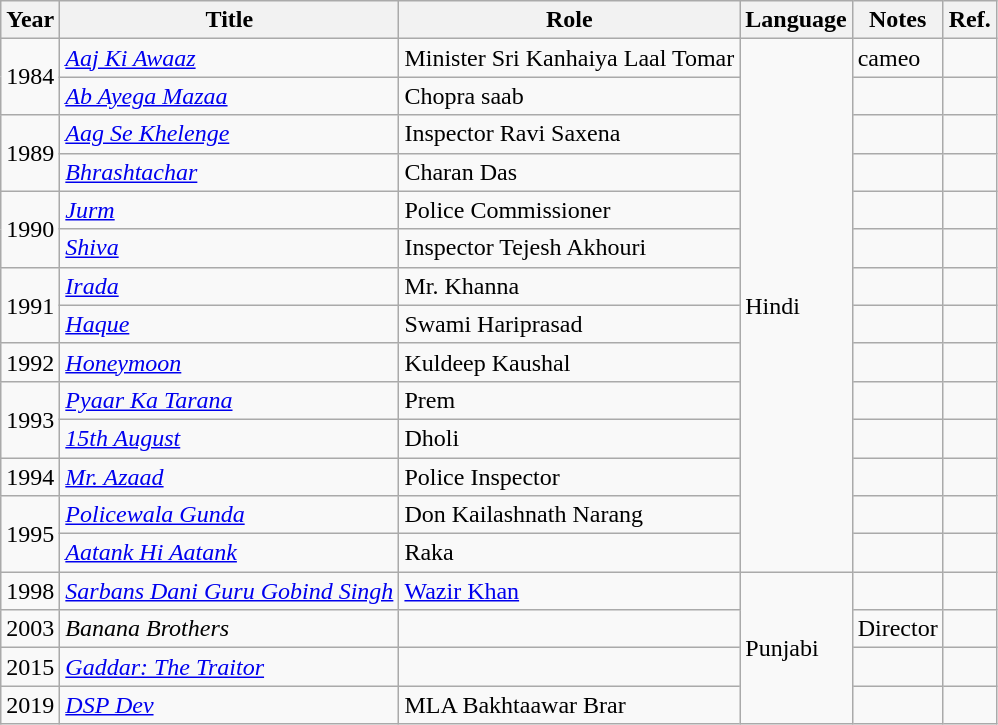<table class="wikitable sortable">
<tr>
<th>Year</th>
<th>Title</th>
<th>Role</th>
<th>Language</th>
<th>Notes</th>
<th>Ref.</th>
</tr>
<tr>
<td rowspan="2">1984</td>
<td><em><a href='#'>Aaj Ki Awaaz</a></em></td>
<td>Minister Sri Kanhaiya Laal Tomar</td>
<td rowspan="14">Hindi</td>
<td>cameo</td>
<td></td>
</tr>
<tr>
<td><em><a href='#'>Ab Ayega Mazaa</a></em></td>
<td>Chopra saab</td>
<td></td>
<td></td>
</tr>
<tr>
<td rowspan="2">1989</td>
<td><em><a href='#'>Aag Se Khelenge</a></em></td>
<td>Inspector Ravi Saxena</td>
<td></td>
<td></td>
</tr>
<tr>
<td><em><a href='#'>Bhrashtachar</a></em></td>
<td>Charan Das</td>
<td></td>
<td></td>
</tr>
<tr>
<td rowspan="2">1990</td>
<td><em><a href='#'>Jurm</a></em></td>
<td>Police Commissioner</td>
<td></td>
<td></td>
</tr>
<tr>
<td><em><a href='#'>Shiva</a></em></td>
<td>Inspector Tejesh Akhouri</td>
<td></td>
<td></td>
</tr>
<tr>
<td rowspan="2">1991</td>
<td><em><a href='#'>Irada</a></em></td>
<td>Mr. Khanna</td>
<td></td>
<td></td>
</tr>
<tr>
<td><em><a href='#'>Haque</a></em></td>
<td>Swami Hariprasad</td>
<td></td>
<td></td>
</tr>
<tr>
<td>1992</td>
<td><em><a href='#'>Honeymoon</a></em></td>
<td>Kuldeep Kaushal</td>
<td></td>
<td></td>
</tr>
<tr>
<td rowspan="2">1993</td>
<td><em><a href='#'>Pyaar Ka Tarana</a></em></td>
<td>Prem</td>
<td></td>
<td></td>
</tr>
<tr>
<td><a href='#'><em>15th August</em></a></td>
<td>Dholi</td>
<td></td>
<td></td>
</tr>
<tr>
<td>1994</td>
<td><em><a href='#'>Mr. Azaad</a></em></td>
<td>Police Inspector</td>
<td></td>
<td></td>
</tr>
<tr>
<td rowspan="2">1995</td>
<td><em><a href='#'>Policewala Gunda</a></em></td>
<td>Don Kailashnath Narang</td>
<td></td>
<td></td>
</tr>
<tr>
<td><em><a href='#'>Aatank Hi Aatank</a></em></td>
<td>Raka</td>
<td></td>
<td></td>
</tr>
<tr>
<td>1998</td>
<td><em><a href='#'>Sarbans Dani Guru Gobind Singh</a></em></td>
<td><a href='#'>Wazir Khan</a></td>
<td rowspan="4">Punjabi</td>
<td></td>
<td></td>
</tr>
<tr>
<td>2003</td>
<td><em>Banana Brothers</em></td>
<td></td>
<td>Director</td>
<td></td>
</tr>
<tr>
<td>2015</td>
<td><em><a href='#'>Gaddar: The Traitor</a></em></td>
<td></td>
<td></td>
<td></td>
</tr>
<tr>
<td>2019</td>
<td><em><a href='#'>DSP Dev</a></em></td>
<td>MLA Bakhtaawar Brar</td>
<td></td>
<td></td>
</tr>
</table>
